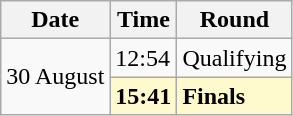<table class="wikitable">
<tr>
<th>Date</th>
<th>Time</th>
<th>Round</th>
</tr>
<tr>
<td rowspan=2>30 August</td>
<td>12:54</td>
<td>Qualifying</td>
</tr>
<tr style="background:lemonchiffon">
<td><strong>15:41</strong></td>
<td><strong>Finals</strong></td>
</tr>
</table>
